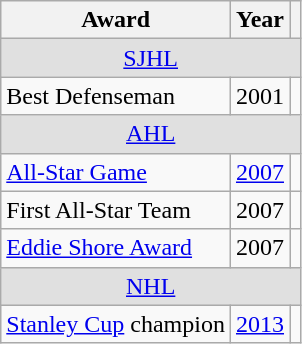<table class="wikitable">
<tr>
<th>Award</th>
<th>Year</th>
<th></th>
</tr>
<tr ALIGN="center" bgcolor="#e0e0e0">
<td colspan="3"><a href='#'>SJHL</a></td>
</tr>
<tr>
<td>Best Defenseman</td>
<td>2001</td>
<td></td>
</tr>
<tr ALIGN="center" bgcolor="#e0e0e0">
<td colspan="3"><a href='#'>AHL</a></td>
</tr>
<tr>
<td><a href='#'>All-Star Game</a></td>
<td><a href='#'>2007</a></td>
<td></td>
</tr>
<tr>
<td>First All-Star Team</td>
<td>2007</td>
<td></td>
</tr>
<tr>
<td><a href='#'>Eddie Shore Award</a></td>
<td>2007</td>
<td></td>
</tr>
<tr ALIGN="center" bgcolor="#e0e0e0">
<td colspan="3"><a href='#'>NHL</a></td>
</tr>
<tr>
<td><a href='#'>Stanley Cup</a> champion</td>
<td><a href='#'>2013</a></td>
<td></td>
</tr>
</table>
